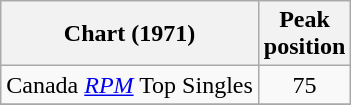<table class="wikitable">
<tr>
<th align="left">Chart (1971)</th>
<th align="left">Peak<br>position</th>
</tr>
<tr>
<td>Canada <em><a href='#'>RPM</a></em> Top Singles</td>
<td style="text-align:center;">75</td>
</tr>
<tr>
</tr>
</table>
